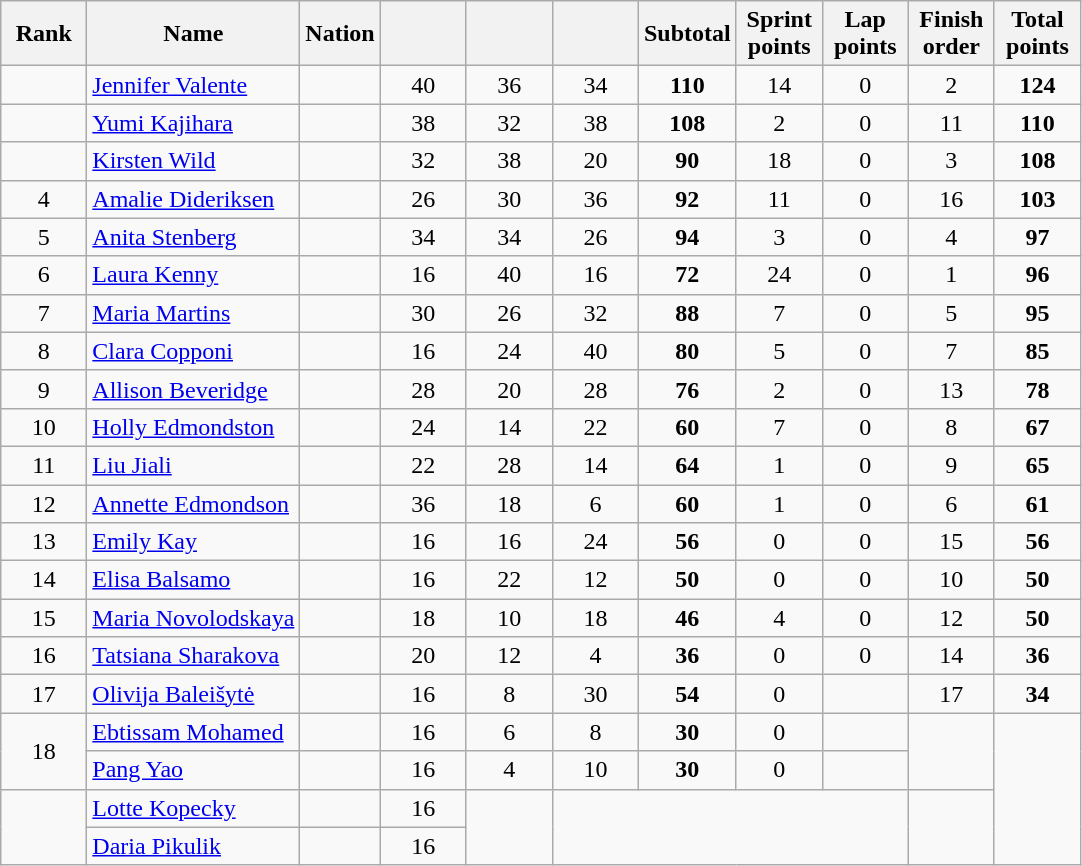<table class="wikitable sortable" style="text-align:center">
<tr>
<th width=50>Rank</th>
<th>Name</th>
<th>Nation</th>
<th width=50></th>
<th width=50></th>
<th width=50></th>
<th width=50>Subtotal</th>
<th width=50>Sprint points</th>
<th width=50>Lap points</th>
<th width=50>Finish order</th>
<th width=50>Total points</th>
</tr>
<tr>
<td></td>
<td align=left><a href='#'>Jennifer Valente</a></td>
<td align=left></td>
<td>40</td>
<td>36</td>
<td>34</td>
<td><strong>110</strong></td>
<td>14</td>
<td>0</td>
<td>2</td>
<td><strong>124</strong></td>
</tr>
<tr>
<td></td>
<td align=left><a href='#'>Yumi Kajihara</a></td>
<td align=left></td>
<td>38</td>
<td>32</td>
<td>38</td>
<td><strong>108</strong></td>
<td>2</td>
<td>0</td>
<td>11</td>
<td><strong>110</strong></td>
</tr>
<tr>
<td></td>
<td align=left><a href='#'>Kirsten Wild</a></td>
<td align=left></td>
<td>32</td>
<td>38</td>
<td>20</td>
<td><strong>90</strong></td>
<td>18</td>
<td>0</td>
<td>3</td>
<td><strong>108</strong></td>
</tr>
<tr>
<td>4</td>
<td align=left><a href='#'>Amalie Dideriksen</a></td>
<td align=left></td>
<td>26</td>
<td>30</td>
<td>36</td>
<td><strong>92</strong></td>
<td>11</td>
<td>0</td>
<td>16</td>
<td><strong>103</strong></td>
</tr>
<tr>
<td>5</td>
<td align=left><a href='#'>Anita Stenberg</a></td>
<td align=left></td>
<td>34</td>
<td>34</td>
<td>26</td>
<td><strong>94</strong></td>
<td>3</td>
<td>0</td>
<td>4</td>
<td><strong>97</strong></td>
</tr>
<tr>
<td>6</td>
<td align=left><a href='#'>Laura Kenny</a></td>
<td align=left></td>
<td>16</td>
<td>40</td>
<td>16</td>
<td><strong>72</strong></td>
<td>24</td>
<td>0</td>
<td>1</td>
<td><strong>96</strong></td>
</tr>
<tr>
<td>7</td>
<td align=left><a href='#'>Maria Martins</a></td>
<td align=left></td>
<td>30</td>
<td>26</td>
<td>32</td>
<td><strong>88</strong></td>
<td>7</td>
<td>0</td>
<td>5</td>
<td><strong>95</strong></td>
</tr>
<tr>
<td>8</td>
<td align=left><a href='#'>Clara Copponi</a></td>
<td align=left></td>
<td>16</td>
<td>24</td>
<td>40</td>
<td><strong>80</strong></td>
<td>5</td>
<td>0</td>
<td>7</td>
<td><strong>85</strong></td>
</tr>
<tr>
<td>9</td>
<td align=left><a href='#'>Allison Beveridge</a></td>
<td align=left></td>
<td>28</td>
<td>20</td>
<td>28</td>
<td><strong>76</strong></td>
<td>2</td>
<td>0</td>
<td>13</td>
<td><strong>78</strong></td>
</tr>
<tr>
<td>10</td>
<td align=left><a href='#'>Holly Edmondston</a></td>
<td align=left></td>
<td>24</td>
<td>14</td>
<td>22</td>
<td><strong>60</strong></td>
<td>7</td>
<td>0</td>
<td>8</td>
<td><strong>67</strong></td>
</tr>
<tr>
<td>11</td>
<td align=left><a href='#'>Liu Jiali</a></td>
<td align=left></td>
<td>22</td>
<td>28</td>
<td>14</td>
<td><strong>64</strong></td>
<td>1</td>
<td>0</td>
<td>9</td>
<td><strong>65</strong></td>
</tr>
<tr>
<td>12</td>
<td align=left><a href='#'>Annette Edmondson</a></td>
<td align=left></td>
<td>36</td>
<td>18</td>
<td>6</td>
<td><strong>60</strong></td>
<td>1</td>
<td>0</td>
<td>6</td>
<td><strong>61</strong></td>
</tr>
<tr>
<td>13</td>
<td align=left><a href='#'>Emily Kay</a></td>
<td align=left></td>
<td>16</td>
<td>16</td>
<td>24</td>
<td><strong>56</strong></td>
<td>0</td>
<td>0</td>
<td>15</td>
<td><strong>56</strong></td>
</tr>
<tr>
<td>14</td>
<td align=left><a href='#'>Elisa Balsamo</a></td>
<td align=left></td>
<td>16</td>
<td>22</td>
<td>12</td>
<td><strong>50</strong></td>
<td>0</td>
<td>0</td>
<td>10</td>
<td><strong>50</strong></td>
</tr>
<tr>
<td>15</td>
<td align=left><a href='#'>Maria Novolodskaya</a></td>
<td align=left></td>
<td>18</td>
<td>10</td>
<td>18</td>
<td><strong>46</strong></td>
<td>4</td>
<td>0</td>
<td>12</td>
<td><strong>50</strong></td>
</tr>
<tr>
<td>16</td>
<td align=left><a href='#'>Tatsiana Sharakova</a></td>
<td align=left></td>
<td>20</td>
<td>12</td>
<td>4</td>
<td><strong>36</strong></td>
<td>0</td>
<td>0</td>
<td>14</td>
<td><strong>36</strong></td>
</tr>
<tr>
<td>17</td>
<td align=left><a href='#'>Olivija Baleišytė</a></td>
<td align=left></td>
<td>16</td>
<td>8</td>
<td>30</td>
<td><strong>54</strong></td>
<td>0</td>
<td></td>
<td>17</td>
<td><strong>34</strong></td>
</tr>
<tr>
<td rowspan=2>18</td>
<td align=left><a href='#'>Ebtissam Mohamed</a></td>
<td align=left></td>
<td>16</td>
<td>6</td>
<td>8</td>
<td><strong>30</strong></td>
<td>0</td>
<td></td>
<td rowspan=2></td>
<td rowspan=4><strong></strong></td>
</tr>
<tr>
<td align=left><a href='#'>Pang Yao</a></td>
<td align=left></td>
<td>16</td>
<td>4</td>
<td>10</td>
<td><strong>30</strong></td>
<td>0</td>
<td></td>
</tr>
<tr>
<td rowspan=2></td>
<td align=left><a href='#'>Lotte Kopecky</a></td>
<td align=left></td>
<td>16</td>
<td rowspan=2></td>
<td colspan=4 rowspan=2></td>
<td rowspan=2></td>
</tr>
<tr>
<td align=left><a href='#'>Daria Pikulik</a></td>
<td align=left></td>
<td>16</td>
</tr>
</table>
